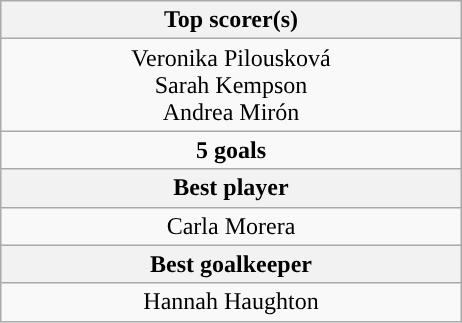<table class="wikitable" style="margin: 1em auto 1em auto;">
<tr>
<th width=300>Top scorer(s)</th>
</tr>
<tr align=center style="background:">
<td style="text-align:center;"> Veronika Pilousková<br> Sarah Kempson<br> Andrea Mirón</td>
</tr>
<tr>
<td style="text-align:center;"><strong>5 goals</strong></td>
</tr>
<tr>
<th>Best player</th>
</tr>
<tr>
<td style="text-align:center;"> Carla Morera</td>
</tr>
<tr>
<th>Best goalkeeper</th>
</tr>
<tr>
<td style="text-align:center;"> Hannah Haughton</td>
</tr>
</table>
